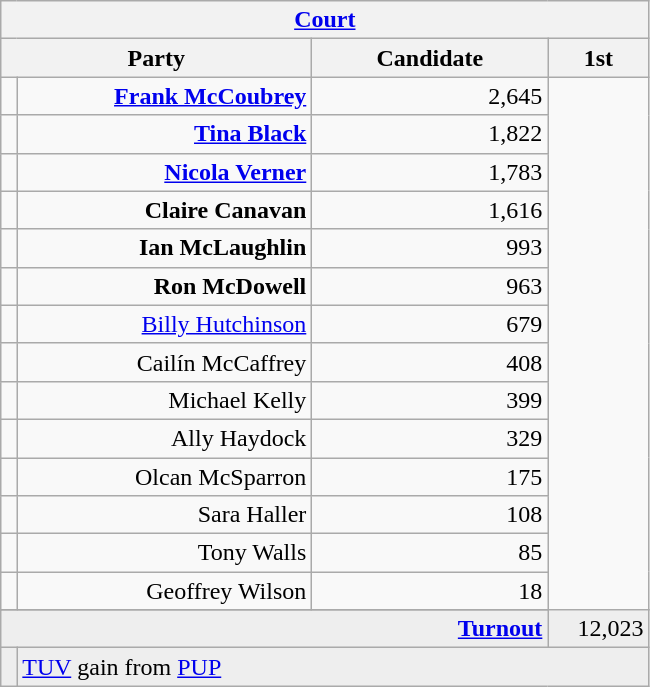<table class="wikitable">
<tr>
<th colspan="4" align="center"><a href='#'>Court</a></th>
</tr>
<tr>
<th colspan="2" align="center" width=200>Party</th>
<th width=150>Candidate</th>
<th width=60>1st </th>
</tr>
<tr>
<td></td>
<td align="right"><strong><a href='#'>Frank McCoubrey</a></strong></td>
<td align="right">2,645</td>
</tr>
<tr>
<td></td>
<td align="right"><strong><a href='#'>Tina Black</a></strong></td>
<td align="right">1,822</td>
</tr>
<tr>
<td></td>
<td align="right"><strong><a href='#'>Nicola Verner</a></strong></td>
<td align="right">1,783</td>
</tr>
<tr>
<td></td>
<td align="right"><strong>Claire Canavan</strong></td>
<td align="right">1,616</td>
</tr>
<tr>
<td></td>
<td align="right"><strong>Ian McLaughlin</strong></td>
<td align="right">993</td>
</tr>
<tr>
<td></td>
<td align="right"><strong>Ron McDowell</strong></td>
<td align="right">963</td>
</tr>
<tr>
<td></td>
<td align="right"><a href='#'>Billy Hutchinson</a></td>
<td align="right">679</td>
</tr>
<tr>
<td></td>
<td align="right">Cailín McCaffrey</td>
<td align="right">408</td>
</tr>
<tr>
<td></td>
<td align="right">Michael Kelly</td>
<td align="right">399</td>
</tr>
<tr>
<td></td>
<td align="right">Ally Haydock</td>
<td align="right">329</td>
</tr>
<tr>
<td></td>
<td align="right">Olcan McSparron</td>
<td align="right">175</td>
</tr>
<tr>
<td></td>
<td align="right">Sara Haller</td>
<td align="right">108</td>
</tr>
<tr>
<td></td>
<td align="right">Tony Walls</td>
<td align="right">85</td>
</tr>
<tr>
<td></td>
<td align="right">Geoffrey Wilson</td>
<td align="right">18</td>
</tr>
<tr>
</tr>
<tr bgcolor="EEEEEE">
<td colspan=3 align="right"><strong><a href='#'>Turnout</a></strong></td>
<td align="right">12,023</td>
</tr>
<tr bgcolor="EEEEEE">
<td bgcolor=></td>
<td colspan=4 bgcolor="EEEEEE"><a href='#'>TUV</a> gain from <a href='#'>PUP</a></td>
</tr>
</table>
